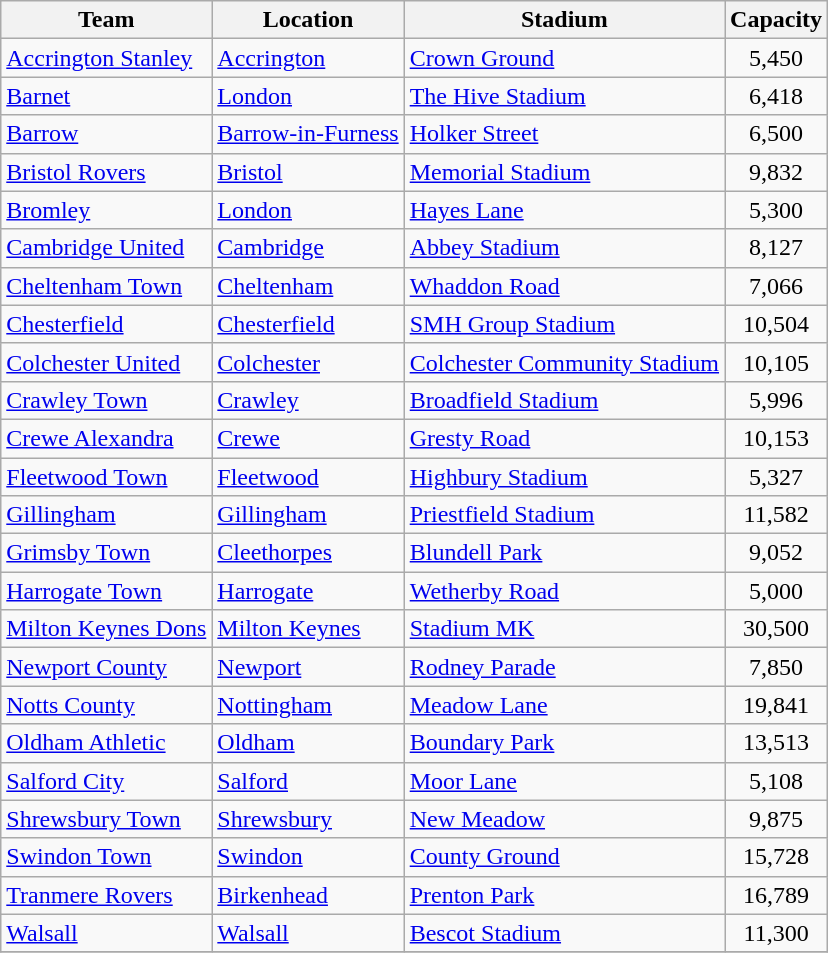<table class="wikitable sortable">
<tr>
<th>Team</th>
<th>Location</th>
<th>Stadium</th>
<th>Capacity</th>
</tr>
<tr>
<td><a href='#'>Accrington Stanley</a></td>
<td><a href='#'>Accrington</a></td>
<td><a href='#'>Crown Ground</a></td>
<td align="center">5,450</td>
</tr>
<tr>
<td><a href='#'>Barnet</a></td>
<td><a href='#'>London</a> </td>
<td><a href='#'>The Hive Stadium</a></td>
<td align="center">6,418</td>
</tr>
<tr>
<td><a href='#'>Barrow</a></td>
<td><a href='#'>Barrow-in-Furness</a></td>
<td><a href='#'>Holker Street</a></td>
<td align="center">6,500</td>
</tr>
<tr>
<td><a href='#'>Bristol Rovers</a></td>
<td><a href='#'>Bristol</a> </td>
<td><a href='#'>Memorial Stadium</a></td>
<td align="center">9,832</td>
</tr>
<tr>
<td><a href='#'>Bromley</a></td>
<td><a href='#'>London</a> </td>
<td><a href='#'>Hayes Lane</a></td>
<td align="center">5,300</td>
</tr>
<tr>
<td><a href='#'>Cambridge United</a></td>
<td><a href='#'>Cambridge</a></td>
<td><a href='#'>Abbey Stadium</a></td>
<td align="center">8,127</td>
</tr>
<tr>
<td><a href='#'>Cheltenham Town</a></td>
<td><a href='#'>Cheltenham</a></td>
<td><a href='#'>Whaddon Road</a></td>
<td align="center">7,066</td>
</tr>
<tr>
<td><a href='#'>Chesterfield</a></td>
<td><a href='#'>Chesterfield</a></td>
<td><a href='#'>SMH Group Stadium</a></td>
<td align="center">10,504</td>
</tr>
<tr>
<td><a href='#'>Colchester United</a></td>
<td><a href='#'>Colchester</a></td>
<td><a href='#'>Colchester Community Stadium</a></td>
<td align="center">10,105</td>
</tr>
<tr>
<td><a href='#'>Crawley Town</a></td>
<td><a href='#'>Crawley</a></td>
<td><a href='#'>Broadfield Stadium</a></td>
<td align="center">5,996</td>
</tr>
<tr>
<td><a href='#'>Crewe Alexandra</a></td>
<td><a href='#'>Crewe</a></td>
<td><a href='#'>Gresty Road</a></td>
<td align="center">10,153</td>
</tr>
<tr>
<td><a href='#'>Fleetwood Town</a></td>
<td><a href='#'>Fleetwood</a></td>
<td><a href='#'>Highbury Stadium</a></td>
<td align="center">5,327</td>
</tr>
<tr>
<td><a href='#'>Gillingham</a></td>
<td><a href='#'>Gillingham</a></td>
<td><a href='#'>Priestfield Stadium</a></td>
<td align="center">11,582</td>
</tr>
<tr>
<td><a href='#'>Grimsby Town</a></td>
<td><a href='#'>Cleethorpes</a></td>
<td><a href='#'>Blundell Park</a></td>
<td align="center">9,052</td>
</tr>
<tr>
<td><a href='#'>Harrogate Town</a></td>
<td><a href='#'>Harrogate</a></td>
<td><a href='#'>Wetherby Road</a></td>
<td align="center">5,000</td>
</tr>
<tr>
<td><a href='#'>Milton Keynes Dons</a></td>
<td><a href='#'>Milton Keynes</a> </td>
<td><a href='#'>Stadium MK</a></td>
<td align="center">30,500</td>
</tr>
<tr>
<td><a href='#'>Newport County</a></td>
<td><a href='#'>Newport</a></td>
<td><a href='#'>Rodney Parade</a></td>
<td align="center">7,850</td>
</tr>
<tr>
<td><a href='#'>Notts County</a></td>
<td><a href='#'>Nottingham</a></td>
<td><a href='#'>Meadow Lane</a></td>
<td align="center">19,841</td>
</tr>
<tr>
<td><a href='#'>Oldham Athletic</a></td>
<td><a href='#'>Oldham</a></td>
<td><a href='#'>Boundary Park</a></td>
<td align="center">13,513</td>
</tr>
<tr>
<td><a href='#'>Salford City</a></td>
<td><a href='#'>Salford</a></td>
<td><a href='#'>Moor Lane</a></td>
<td align="center">5,108</td>
</tr>
<tr>
<td><a href='#'>Shrewsbury Town</a></td>
<td><a href='#'>Shrewsbury</a></td>
<td><a href='#'>New Meadow</a></td>
<td align="center">9,875</td>
</tr>
<tr>
<td><a href='#'>Swindon Town</a></td>
<td><a href='#'>Swindon</a></td>
<td><a href='#'>County Ground</a></td>
<td align="center">15,728</td>
</tr>
<tr>
<td><a href='#'>Tranmere Rovers</a></td>
<td><a href='#'>Birkenhead</a> </td>
<td><a href='#'>Prenton Park</a></td>
<td align="center">16,789</td>
</tr>
<tr>
<td><a href='#'>Walsall</a></td>
<td><a href='#'>Walsall</a> </td>
<td><a href='#'>Bescot Stadium</a></td>
<td align="center">11,300</td>
</tr>
<tr>
</tr>
</table>
